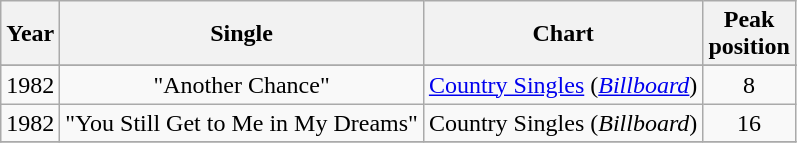<table class="wikitable"  style="text-align: center;">
<tr>
<th>Year</th>
<th>Single</th>
<th>Chart</th>
<th>Peak<br>position</th>
</tr>
<tr>
</tr>
<tr>
<td>1982</td>
<td>"Another Chance"</td>
<td><a href='#'>Country Singles</a> (<a href='#'><em>Billboard</em></a>)</td>
<td>8</td>
</tr>
<tr>
<td>1982</td>
<td>"You Still Get to Me in My Dreams"</td>
<td>Country Singles (<em>Billboard</em>)</td>
<td>16</td>
</tr>
<tr>
</tr>
</table>
